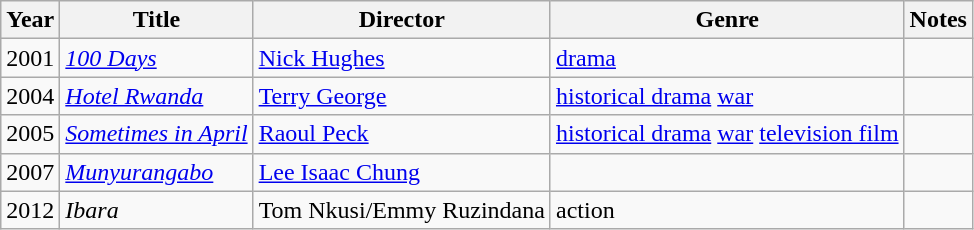<table class="wikitable sortable">
<tr>
<th>Year</th>
<th>Title</th>
<th>Director</th>
<th>Genre</th>
<th class="unsortable">Notes</th>
</tr>
<tr>
<td>2001</td>
<td><em><a href='#'>100 Days</a></em></td>
<td><a href='#'>Nick Hughes</a></td>
<td><a href='#'>drama</a></td>
<td></td>
</tr>
<tr>
<td>2004</td>
<td><em><a href='#'>Hotel Rwanda</a></em></td>
<td><a href='#'>Terry George</a></td>
<td><a href='#'>historical drama</a> <a href='#'>war</a></td>
<td></td>
</tr>
<tr>
<td>2005</td>
<td><em><a href='#'>Sometimes in April</a></em></td>
<td><a href='#'>Raoul Peck</a></td>
<td><a href='#'>historical drama</a> <a href='#'>war</a> <a href='#'>television film</a></td>
<td></td>
</tr>
<tr>
<td>2007</td>
<td><em><a href='#'>Munyurangabo</a></em></td>
<td><a href='#'>Lee Isaac Chung</a></td>
<td></td>
<td></td>
</tr>
<tr>
<td>2012</td>
<td><em>Ibara</em></td>
<td>Tom Nkusi/Emmy Ruzindana</td>
<td>action</td>
<td></td>
</tr>
</table>
